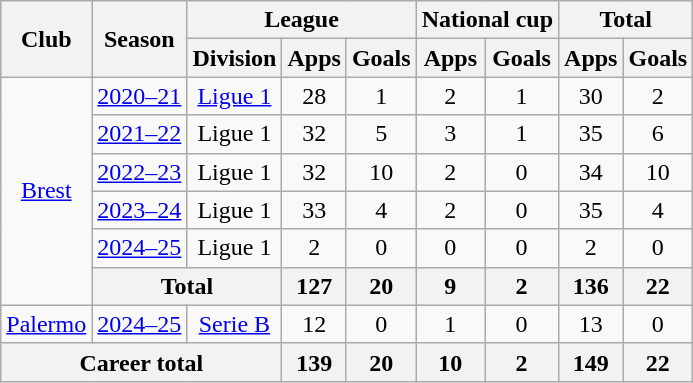<table class="wikitable" style="text-align: center">
<tr>
<th rowspan="2">Club</th>
<th rowspan="2">Season</th>
<th colspan="3">League</th>
<th colspan="2">National cup</th>
<th colspan="2">Total</th>
</tr>
<tr>
<th>Division</th>
<th>Apps</th>
<th>Goals</th>
<th>Apps</th>
<th>Goals</th>
<th>Apps</th>
<th>Goals</th>
</tr>
<tr>
<td rowspan="6"><a href='#'>Brest</a></td>
<td><a href='#'>2020–21</a></td>
<td><a href='#'>Ligue 1</a></td>
<td>28</td>
<td>1</td>
<td>2</td>
<td>1</td>
<td>30</td>
<td>2</td>
</tr>
<tr>
<td><a href='#'>2021–22</a></td>
<td>Ligue 1</td>
<td>32</td>
<td>5</td>
<td>3</td>
<td>1</td>
<td>35</td>
<td>6</td>
</tr>
<tr>
<td><a href='#'>2022–23</a></td>
<td>Ligue 1</td>
<td>32</td>
<td>10</td>
<td>2</td>
<td>0</td>
<td>34</td>
<td>10</td>
</tr>
<tr>
<td><a href='#'>2023–24</a></td>
<td>Ligue 1</td>
<td>33</td>
<td>4</td>
<td>2</td>
<td>0</td>
<td>35</td>
<td>4</td>
</tr>
<tr>
<td><a href='#'>2024–25</a></td>
<td>Ligue 1</td>
<td>2</td>
<td>0</td>
<td>0</td>
<td>0</td>
<td>2</td>
<td>0</td>
</tr>
<tr>
<th colspan="2">Total</th>
<th>127</th>
<th>20</th>
<th>9</th>
<th>2</th>
<th>136</th>
<th>22</th>
</tr>
<tr>
<td><a href='#'>Palermo</a></td>
<td><a href='#'>2024–25</a></td>
<td><a href='#'>Serie B</a></td>
<td>12</td>
<td>0</td>
<td>1</td>
<td>0</td>
<td>13</td>
<td>0</td>
</tr>
<tr>
<th colspan="3">Career total</th>
<th>139</th>
<th>20</th>
<th>10</th>
<th>2</th>
<th>149</th>
<th>22</th>
</tr>
</table>
